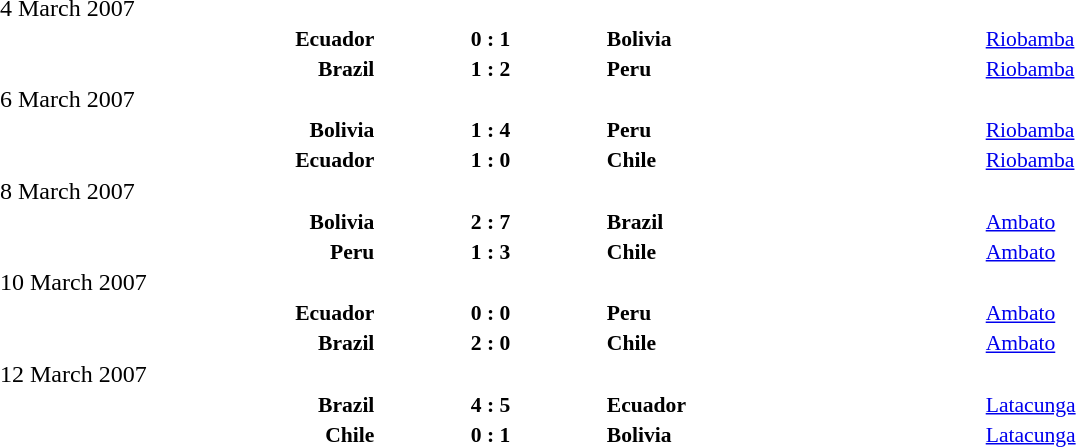<table width=100% cellspacing=1>
<tr>
<th width=20%></th>
<th width=12%></th>
<th width=20%></th>
<th width=33%></th>
</tr>
<tr>
<td>4 March 2007</td>
</tr>
<tr style=font-size:90%>
<td align=right><strong>Ecuador</strong></td>
<td align=center><strong>0 : 1</strong></td>
<td><strong>Bolivia</strong></td>
<td><a href='#'>Riobamba</a></td>
<td></td>
</tr>
<tr style=font-size:90%>
<td align=right><strong>Brazil</strong></td>
<td align=center><strong>1 : 2</strong></td>
<td><strong>Peru</strong></td>
<td><a href='#'>Riobamba</a></td>
<td></td>
</tr>
<tr>
<td>6 March 2007</td>
</tr>
<tr style=font-size:90%>
<td align=right><strong>Bolivia</strong></td>
<td align=center><strong>1 : 4</strong></td>
<td><strong>Peru</strong></td>
<td><a href='#'>Riobamba</a></td>
<td></td>
</tr>
<tr style=font-size:90%>
<td align=right><strong>Ecuador</strong></td>
<td align=center><strong>1 : 0</strong></td>
<td><strong>Chile</strong></td>
<td><a href='#'>Riobamba</a></td>
<td></td>
</tr>
<tr>
<td>8 March 2007</td>
</tr>
<tr style=font-size:90%>
<td align=right><strong>Bolivia</strong></td>
<td align=center><strong>2 : 7</strong></td>
<td><strong>Brazil</strong></td>
<td><a href='#'>Ambato</a></td>
<td></td>
</tr>
<tr style=font-size:90%>
<td align=right><strong>Peru</strong></td>
<td align=center><strong>1 : 3</strong></td>
<td><strong>Chile</strong></td>
<td><a href='#'>Ambato</a></td>
<td></td>
</tr>
<tr>
<td>10 March 2007</td>
</tr>
<tr style=font-size:90%>
<td align=right><strong>Ecuador</strong></td>
<td align=center><strong>0 : 0</strong></td>
<td><strong>Peru</strong></td>
<td><a href='#'>Ambato</a></td>
<td></td>
</tr>
<tr style=font-size:90%>
<td align=right><strong>Brazil</strong></td>
<td align=center><strong>2 : 0</strong></td>
<td><strong>Chile</strong></td>
<td><a href='#'>Ambato</a></td>
<td></td>
</tr>
<tr>
<td>12 March 2007</td>
</tr>
<tr style=font-size:90%>
<td align=right><strong>Brazil</strong></td>
<td align=center><strong>4 : 5</strong></td>
<td><strong>Ecuador</strong></td>
<td><a href='#'>Latacunga</a></td>
<td></td>
</tr>
<tr style=font-size:90%>
<td align=right><strong>Chile</strong></td>
<td align=center><strong>0 : 1</strong></td>
<td><strong>Bolivia</strong></td>
<td><a href='#'>Latacunga</a></td>
<td></td>
</tr>
</table>
